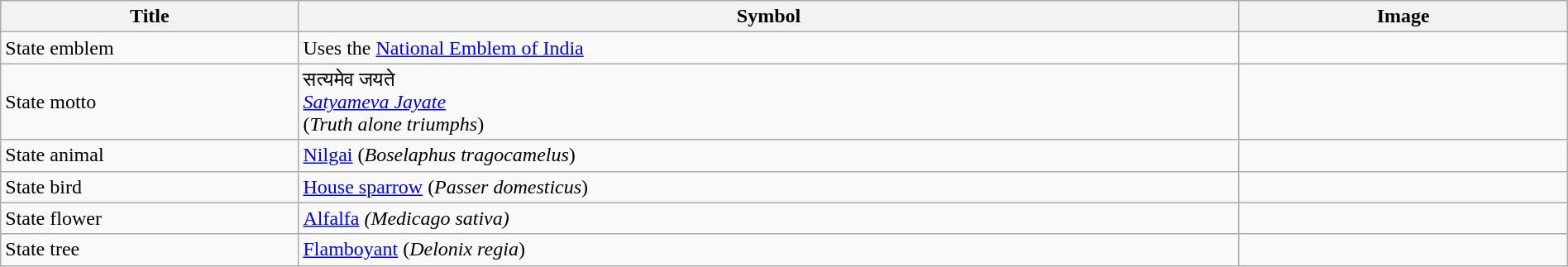<table class="wikitable" style="width: 100%;">
<tr>
<th width=90>Title</th>
<th style="width:300px;">Symbol</th>
<th width=100>Image</th>
</tr>
<tr>
<td>State emblem</td>
<td>Uses the <a href='#'>National Emblem of India</a></td>
<td align=center></td>
</tr>
<tr>
<td>State motto</td>
<td>सत्यमेव जयते<br> <em><a href='#'>Satyameva Jayate</a></em><br> (<em>Truth alone triumphs</em>)</td>
<td></td>
</tr>
<tr>
<td>State animal</td>
<td><a href='#'>Nilgai</a> (<em>Boselaphus tragocamelus</em>)</td>
<td style="text-align:center;"></td>
</tr>
<tr>
<td>State bird</td>
<td><a href='#'>House sparrow</a> (<em>Passer domesticus</em>)</td>
<td style="text-align:center;"></td>
</tr>
<tr>
<td>State flower</td>
<td><a href='#'>Alfalfa</a> <em>(Medicago sativa)</em></td>
<td align=center></td>
</tr>
<tr>
<td>State tree</td>
<td><a href='#'>Flamboyant</a> (<em>Delonix regia</em>)</td>
<td style="text-align:center;"></td>
</tr>
</table>
